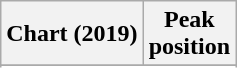<table class="wikitable sortable plainrowheaders" style="text-align:center;">
<tr>
<th>Chart (2019)</th>
<th>Peak <br> position</th>
</tr>
<tr>
</tr>
<tr>
</tr>
</table>
